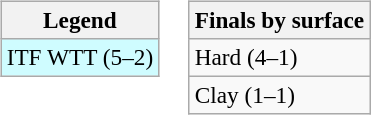<table>
<tr valign=top>
<td><br><table class="wikitable" style=font-size:97%>
<tr>
<th>Legend</th>
</tr>
<tr style="background:#cffcff;">
<td>ITF WTT (5–2)</td>
</tr>
</table>
</td>
<td><br><table class="wikitable" style=font-size:97%>
<tr>
<th>Finals by surface</th>
</tr>
<tr>
<td>Hard (4–1)</td>
</tr>
<tr>
<td>Clay (1–1)</td>
</tr>
</table>
</td>
</tr>
</table>
